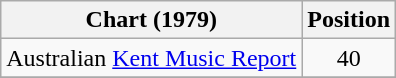<table class="wikitable sortable plainrowheaders">
<tr>
<th scope="col">Chart (1979)</th>
<th scope="col">Position</th>
</tr>
<tr>
<td>Australian <a href='#'>Kent Music Report</a></td>
<td style="text-align:center;">40</td>
</tr>
<tr>
</tr>
</table>
